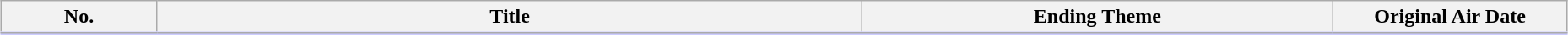<table class="wikitable" style="width:98%; margin:auto; background:#FFF;">
<tr style="border-bottom:3px solid #CCF">
<th style="width:10%">No. </th>
<th>Title</th>
<th style="width:30%">Ending Theme</th>
<th style="width:15%">Original Air Date</th>
</tr>
<tr>
</tr>
</table>
